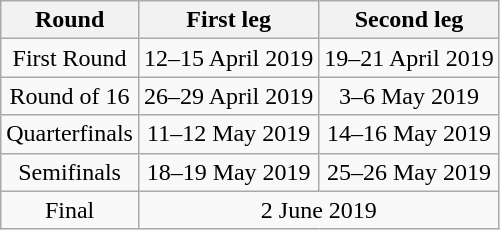<table class="wikitable" style="text-align: center">
<tr>
<th>Round</th>
<th>First leg</th>
<th>Second leg</th>
</tr>
<tr>
<td>First Round</td>
<td>12–15 April 2019</td>
<td>19–21 April 2019</td>
</tr>
<tr>
<td>Round of 16</td>
<td>26–29 April 2019</td>
<td>3–6 May 2019</td>
</tr>
<tr>
<td>Quarterfinals</td>
<td>11–12 May 2019</td>
<td>14–16 May 2019</td>
</tr>
<tr>
<td>Semifinals</td>
<td>18–19 May 2019</td>
<td>25–26 May 2019</td>
</tr>
<tr>
<td>Final</td>
<td colspan=2>2 June 2019</td>
</tr>
</table>
